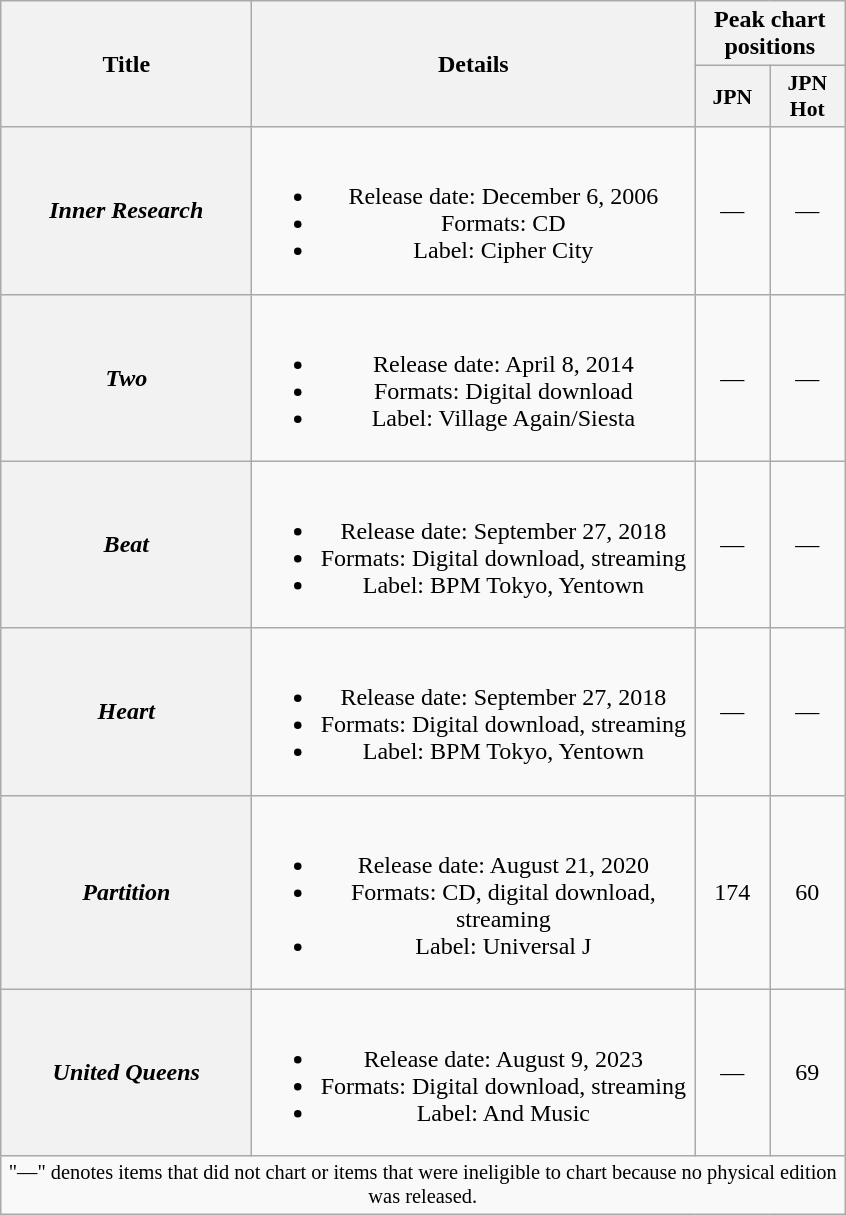<table class="wikitable plainrowheaders" style="text-align:center;">
<tr>
<th rowspan="2" scope="col" style="width:10em;">Title</th>
<th rowspan="2" scope="col" style="width:18em;">Details</th>
<th colspan="6">Peak chart positions</th>
</tr>
<tr>
<th scope="col" style="width:3em;font-size:90%;">JPN<br></th>
<th scope="col" style="width:3em;font-size:90%;">JPN<br>Hot<br></th>
</tr>
<tr>
<th scope="row"><em>Inner Research</em></th>
<td><br><ul><li>Release date: December 6, 2006</li><li>Formats: CD</li><li>Label: Cipher City</li></ul></td>
<td>—</td>
<td>—</td>
</tr>
<tr>
<th scope="row"><em>Two</em></th>
<td><br><ul><li>Release date: April 8, 2014</li><li>Formats: Digital download</li><li>Label: Village Again/Siesta</li></ul></td>
<td>—</td>
<td>—</td>
</tr>
<tr>
<th scope="row"><em>Beat</em></th>
<td><br><ul><li>Release date: September 27, 2018</li><li>Formats: Digital download, streaming</li><li>Label: BPM Tokyo, Yentown</li></ul></td>
<td>—</td>
<td>—</td>
</tr>
<tr>
<th scope="row"><em>Heart</em></th>
<td><br><ul><li>Release date: September 27, 2018</li><li>Formats: Digital download, streaming</li><li>Label: BPM Tokyo, Yentown</li></ul></td>
<td>—</td>
<td>—</td>
</tr>
<tr>
<th scope="row"><em>Partition</em></th>
<td><br><ul><li>Release date: August 21, 2020</li><li>Formats: CD, digital download, streaming</li><li>Label: Universal J</li></ul></td>
<td>174</td>
<td>60</td>
</tr>
<tr>
<th scope="row"><em>United Queens</em></th>
<td><br><ul><li>Release date: August 9, 2023</li><li>Formats: Digital download, streaming</li><li>Label: And Music</li></ul></td>
<td>—</td>
<td>69</td>
</tr>
<tr>
<td colspan="15" style="text-align:center; font-size:85%;">"—" denotes items that did not chart or items that were ineligible to chart because no physical edition was released.</td>
</tr>
</table>
